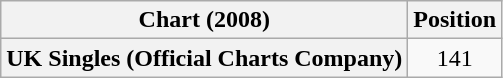<table class="wikitable plainrowheaders">
<tr>
<th>Chart (2008)</th>
<th>Position</th>
</tr>
<tr>
<th scope="row">UK Singles (Official Charts Company)</th>
<td align="center">141</td>
</tr>
</table>
